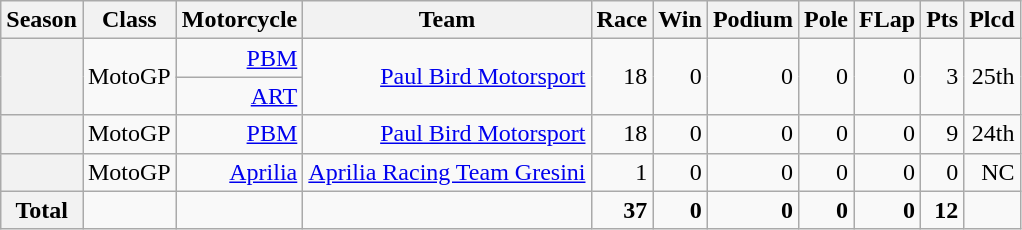<table class="wikitable">
<tr>
<th>Season</th>
<th>Class</th>
<th>Motorcycle</th>
<th>Team</th>
<th>Race</th>
<th>Win</th>
<th>Podium</th>
<th>Pole</th>
<th>FLap</th>
<th>Pts</th>
<th>Plcd</th>
</tr>
<tr align="right">
<th rowspan=2></th>
<td rowspan=2>MotoGP</td>
<td><a href='#'>PBM</a></td>
<td rowspan=2><a href='#'>Paul Bird Motorsport</a></td>
<td rowspan=2>18</td>
<td rowspan=2>0</td>
<td rowspan=2>0</td>
<td rowspan=2>0</td>
<td rowspan=2>0</td>
<td rowspan=2>3</td>
<td rowspan=2>25th</td>
</tr>
<tr align="right">
<td><a href='#'>ART</a></td>
</tr>
<tr align="right">
<th></th>
<td>MotoGP</td>
<td><a href='#'>PBM</a></td>
<td><a href='#'>Paul Bird Motorsport</a></td>
<td>18</td>
<td>0</td>
<td>0</td>
<td>0</td>
<td>0</td>
<td>9</td>
<td>24th</td>
</tr>
<tr align="right">
<th></th>
<td>MotoGP</td>
<td><a href='#'>Aprilia</a></td>
<td><a href='#'>Aprilia Racing Team Gresini</a></td>
<td>1</td>
<td>0</td>
<td>0</td>
<td>0</td>
<td>0</td>
<td>0</td>
<td>NC</td>
</tr>
<tr align="right">
<th>Total</th>
<td></td>
<td></td>
<td></td>
<td><strong>37</strong></td>
<td><strong>0</strong></td>
<td><strong>0</strong></td>
<td><strong>0</strong></td>
<td><strong>0</strong></td>
<td><strong>12</strong></td>
<td></td>
</tr>
</table>
